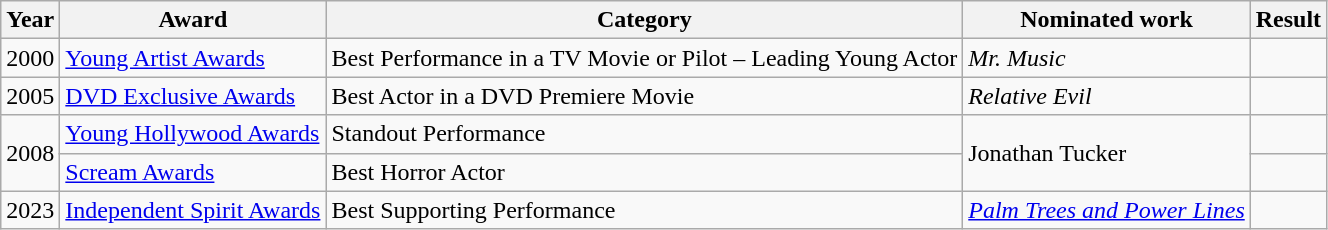<table class="wikitable">
<tr>
<th>Year</th>
<th>Award</th>
<th>Category</th>
<th>Nominated work</th>
<th>Result</th>
</tr>
<tr>
<td>2000</td>
<td><a href='#'>Young Artist Awards</a></td>
<td>Best Performance in a TV Movie or Pilot – Leading Young Actor</td>
<td><em>Mr. Music</em></td>
<td></td>
</tr>
<tr>
<td>2005</td>
<td><a href='#'>DVD Exclusive Awards</a></td>
<td>Best Actor in a DVD Premiere Movie</td>
<td><em>Relative Evil</em></td>
<td></td>
</tr>
<tr>
<td rowspan="2">2008</td>
<td><a href='#'>Young Hollywood Awards</a></td>
<td>Standout Performance</td>
<td rowspan="2">Jonathan Tucker</td>
<td></td>
</tr>
<tr>
<td><a href='#'>Scream Awards</a></td>
<td>Best Horror Actor</td>
<td></td>
</tr>
<tr>
<td>2023</td>
<td><a href='#'>Independent Spirit Awards</a></td>
<td>Best Supporting Performance</td>
<td><em><a href='#'>Palm Trees and Power Lines</a></em></td>
<td></td>
</tr>
</table>
